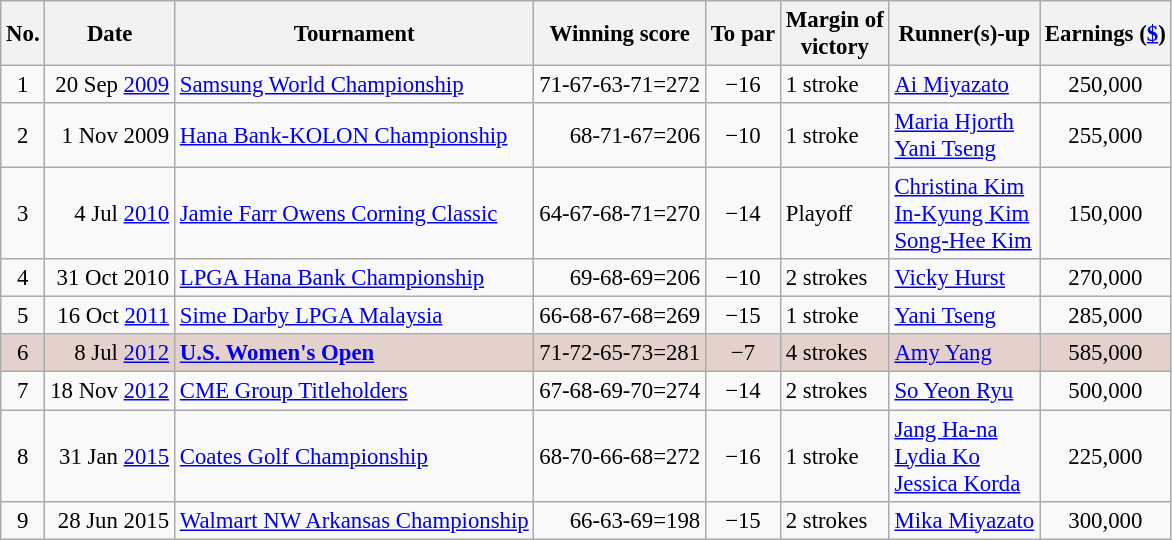<table class="wikitable" style="font-size:95%;">
<tr>
<th>No.</th>
<th>Date</th>
<th>Tournament</th>
<th>Winning score</th>
<th>To par</th>
<th>Margin of<br>victory</th>
<th>Runner(s)-up</th>
<th>Earnings (<a href='#'>$</a>)</th>
</tr>
<tr>
<td align=center>1</td>
<td align=right>20 Sep <a href='#'>2009</a></td>
<td><a href='#'>Samsung World Championship</a></td>
<td align=right>71-67-63-71=272</td>
<td align=center>−16</td>
<td>1 stroke</td>
<td> <a href='#'>Ai Miyazato</a></td>
<td align=center>250,000</td>
</tr>
<tr>
<td align=center>2</td>
<td align=right>1 Nov 2009</td>
<td><a href='#'>Hana Bank-KOLON Championship</a></td>
<td align=right>68-71-67=206</td>
<td align=center>−10</td>
<td>1 stroke</td>
<td> <a href='#'>Maria Hjorth</a><br> <a href='#'>Yani Tseng</a></td>
<td align=center>255,000</td>
</tr>
<tr>
<td align=center>3</td>
<td align=right>4 Jul <a href='#'>2010</a></td>
<td><a href='#'>Jamie Farr Owens Corning Classic</a></td>
<td align=right>64-67-68-71=270</td>
<td align=center>−14</td>
<td>Playoff</td>
<td> <a href='#'>Christina Kim</a><br> <a href='#'>In-Kyung Kim</a><br> <a href='#'>Song-Hee Kim</a></td>
<td align=center>150,000</td>
</tr>
<tr>
<td align=center>4</td>
<td align=right>31 Oct 2010</td>
<td><a href='#'>LPGA Hana Bank Championship</a></td>
<td align=right>69-68-69=206</td>
<td align=center>−10</td>
<td>2 strokes</td>
<td> <a href='#'>Vicky Hurst</a></td>
<td align=center>270,000</td>
</tr>
<tr>
<td align=center>5</td>
<td align=right>16 Oct <a href='#'>2011</a></td>
<td><a href='#'>Sime Darby LPGA Malaysia</a></td>
<td align=right>66-68-67-68=269</td>
<td align=center>−15</td>
<td>1 stroke</td>
<td> <a href='#'>Yani Tseng</a></td>
<td align=center>285,000</td>
</tr>
<tr style="background:#e5d1cb;">
<td align=center>6</td>
<td align=right>8 Jul <a href='#'>2012</a></td>
<td><strong><a href='#'>U.S. Women's Open</a></strong></td>
<td align=right>71-72-65-73=281</td>
<td align=center>−7</td>
<td>4 strokes</td>
<td> <a href='#'>Amy Yang</a></td>
<td align=center>585,000</td>
</tr>
<tr>
<td align=center>7</td>
<td align=right>18 Nov <a href='#'>2012</a></td>
<td><a href='#'>CME Group Titleholders</a></td>
<td align=right>67-68-69-70=274</td>
<td align=center>−14</td>
<td>2 strokes</td>
<td> <a href='#'>So Yeon Ryu</a></td>
<td align=center>500,000</td>
</tr>
<tr>
<td align=center>8</td>
<td align=right>31 Jan <a href='#'>2015</a></td>
<td><a href='#'>Coates Golf Championship</a></td>
<td align=right>68-70-66-68=272</td>
<td align=center>−16</td>
<td>1 stroke</td>
<td> <a href='#'>Jang Ha-na</a><br> <a href='#'>Lydia Ko</a><br> <a href='#'>Jessica Korda</a></td>
<td align=center>225,000</td>
</tr>
<tr>
<td align=center>9</td>
<td align=right>28 Jun 2015</td>
<td><a href='#'>Walmart NW Arkansas Championship</a></td>
<td align=right>66-63-69=198</td>
<td align=center>−15</td>
<td>2 strokes</td>
<td> <a href='#'>Mika Miyazato</a></td>
<td align=center>300,000</td>
</tr>
</table>
